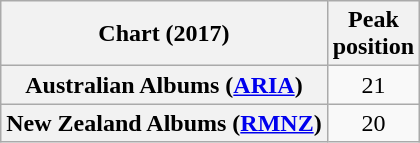<table class="wikitable sortable plainrowheaders" style="text-align:center">
<tr>
<th scope="col">Chart (2017)</th>
<th scope="col">Peak<br> position</th>
</tr>
<tr>
<th scope="row">Australian Albums (<a href='#'>ARIA</a>)</th>
<td>21</td>
</tr>
<tr>
<th scope="row">New Zealand Albums (<a href='#'>RMNZ</a>)</th>
<td>20</td>
</tr>
</table>
